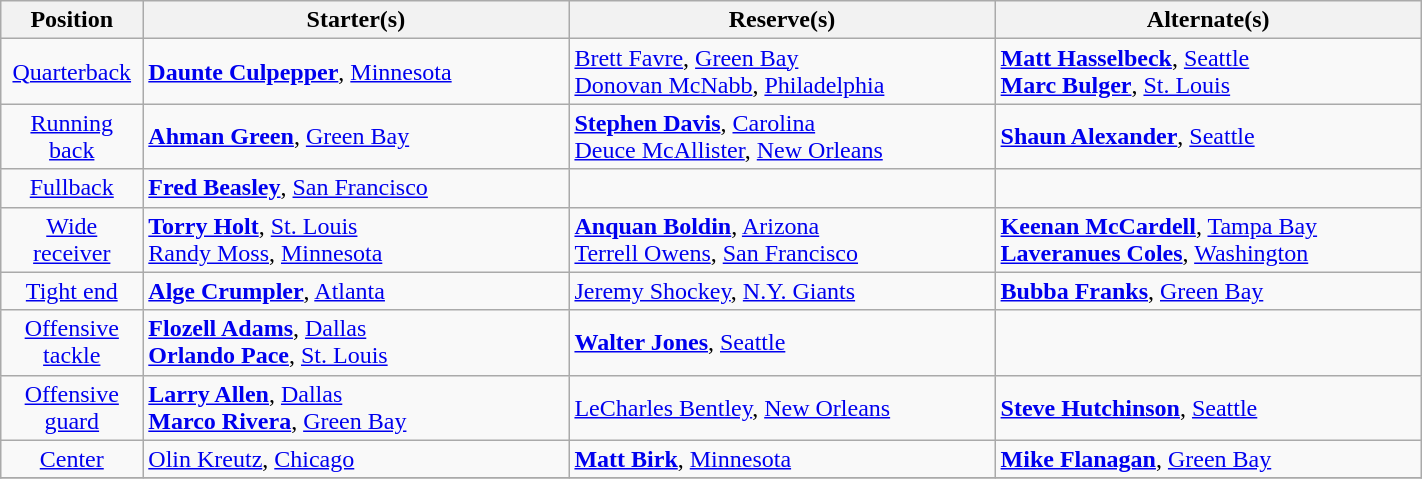<table class="wikitable" style="width:75%;">
<tr>
<th style="width:10%;">Position</th>
<th style="width:30%;">Starter(s)</th>
<th style="width:30%;">Reserve(s)</th>
<th style="width:30%;">Alternate(s)</th>
</tr>
<tr>
<td align=center><a href='#'>Quarterback</a></td>
<td> <strong><a href='#'>Daunte Culpepper</a></strong>, <a href='#'>Minnesota</a></td>
<td> <a href='#'>Brett Favre</a>, <a href='#'>Green Bay</a><br> <a href='#'>Donovan McNabb</a>, <a href='#'>Philadelphia</a></td>
<td> <strong><a href='#'>Matt Hasselbeck</a></strong>, <a href='#'>Seattle</a><br> <strong><a href='#'>Marc Bulger</a></strong>, <a href='#'>St. Louis</a></td>
</tr>
<tr>
<td align=center><a href='#'>Running back</a></td>
<td> <strong><a href='#'>Ahman Green</a></strong>, <a href='#'>Green Bay</a></td>
<td> <strong><a href='#'>Stephen Davis</a></strong>, <a href='#'>Carolina</a><br> <a href='#'>Deuce McAllister</a>, <a href='#'>New Orleans</a></td>
<td> <strong><a href='#'>Shaun Alexander</a></strong>, <a href='#'>Seattle</a></td>
</tr>
<tr>
<td align=center><a href='#'>Fullback</a></td>
<td> <strong><a href='#'>Fred Beasley</a></strong>, <a href='#'>San Francisco</a></td>
<td></td>
<td></td>
</tr>
<tr>
<td align=center><a href='#'>Wide receiver</a></td>
<td> <strong><a href='#'>Torry Holt</a></strong>, <a href='#'>St. Louis</a><br> <a href='#'>Randy Moss</a>, <a href='#'>Minnesota</a></td>
<td> <strong><a href='#'>Anquan Boldin</a></strong>, <a href='#'>Arizona</a><br> <a href='#'>Terrell Owens</a>, <a href='#'>San Francisco</a></td>
<td> <strong><a href='#'>Keenan McCardell</a></strong>, <a href='#'>Tampa Bay</a><br> <strong><a href='#'>Laveranues Coles</a></strong>, <a href='#'>Washington</a></td>
</tr>
<tr>
<td align=center><a href='#'>Tight end</a></td>
<td> <strong><a href='#'>Alge Crumpler</a></strong>, <a href='#'>Atlanta</a></td>
<td> <a href='#'>Jeremy Shockey</a>, <a href='#'>N.Y. Giants</a></td>
<td> <strong><a href='#'>Bubba Franks</a></strong>, <a href='#'>Green Bay</a></td>
</tr>
<tr>
<td align=center><a href='#'>Offensive tackle</a></td>
<td> <strong><a href='#'>Flozell Adams</a></strong>, <a href='#'>Dallas</a><br> <strong><a href='#'>Orlando Pace</a></strong>, <a href='#'>St. Louis</a></td>
<td><strong> <a href='#'>Walter Jones</a></strong>, <a href='#'>Seattle</a></td>
<td></td>
</tr>
<tr>
<td align=center><a href='#'>Offensive guard</a></td>
<td> <strong><a href='#'>Larry Allen</a></strong>, <a href='#'>Dallas</a><br> <strong><a href='#'>Marco Rivera</a></strong>, <a href='#'>Green Bay</a></td>
<td> <a href='#'>LeCharles Bentley</a>, <a href='#'>New Orleans</a></td>
<td> <strong><a href='#'>Steve Hutchinson</a></strong>, <a href='#'>Seattle</a></td>
</tr>
<tr>
<td align=center><a href='#'>Center</a></td>
<td> <a href='#'>Olin Kreutz</a>, <a href='#'>Chicago</a></td>
<td> <strong><a href='#'>Matt Birk</a></strong>, <a href='#'>Minnesota</a></td>
<td> <strong><a href='#'>Mike Flanagan</a></strong>, <a href='#'>Green Bay</a></td>
</tr>
<tr>
</tr>
</table>
